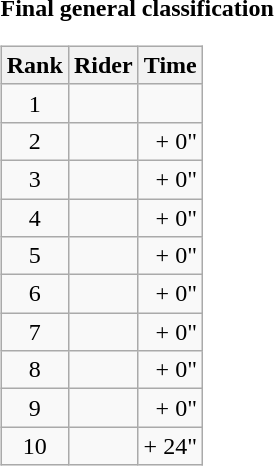<table>
<tr>
<td><strong>Final general classification</strong><br><table class="wikitable">
<tr>
<th scope="col">Rank</th>
<th scope="col">Rider</th>
<th scope="col">Time</th>
</tr>
<tr>
<td style="text-align:center;">1</td>
<td></td>
<td style="text-align:right;"></td>
</tr>
<tr>
<td style="text-align:center;">2</td>
<td></td>
<td style="text-align:right;">+ 0"</td>
</tr>
<tr>
<td style="text-align:center;">3</td>
<td></td>
<td style="text-align:right;">+ 0"</td>
</tr>
<tr>
<td style="text-align:center;">4</td>
<td></td>
<td style="text-align:right;">+ 0"</td>
</tr>
<tr>
<td style="text-align:center;">5</td>
<td></td>
<td style="text-align:right;">+ 0"</td>
</tr>
<tr>
<td style="text-align:center;">6</td>
<td></td>
<td style="text-align:right;">+ 0"</td>
</tr>
<tr>
<td style="text-align:center;">7</td>
<td></td>
<td style="text-align:right;">+ 0"</td>
</tr>
<tr>
<td style="text-align:center;">8</td>
<td></td>
<td style="text-align:right;">+ 0"</td>
</tr>
<tr>
<td style="text-align:center;">9</td>
<td></td>
<td style="text-align:right;">+ 0"</td>
</tr>
<tr>
<td style="text-align:center;">10</td>
<td></td>
<td style="text-align:right;">+ 24"</td>
</tr>
</table>
</td>
</tr>
</table>
